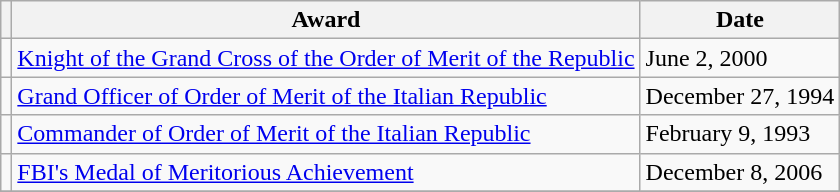<table class="wikitable">
<tr>
<th></th>
<th>Award</th>
<th>Date</th>
</tr>
<tr>
<td></td>
<td><a href='#'>Knight of the Grand Cross of the Order of Merit of the Republic</a></td>
<td>June 2, 2000 </td>
</tr>
<tr>
<td></td>
<td><a href='#'>Grand Officer of Order of Merit of the Italian Republic</a></td>
<td>December 27, 1994 </td>
</tr>
<tr>
<td></td>
<td><a href='#'>Commander of Order of Merit of the Italian Republic</a></td>
<td>February 9, 1993 </td>
</tr>
<tr>
<td></td>
<td><a href='#'>FBI's Medal of Meritorious Achievement</a></td>
<td>December 8, 2006 </td>
</tr>
<tr>
</tr>
</table>
